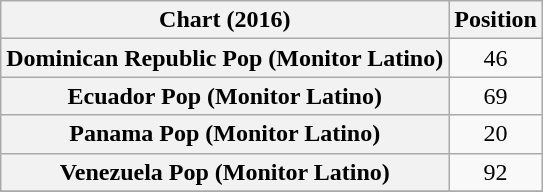<table class="wikitable plainrowheaders sortable" style="text-align:center">
<tr>
<th scope="col">Chart (2016)</th>
<th scope="col">Position</th>
</tr>
<tr>
<th scope="row">Dominican  Republic Pop (Monitor Latino)</th>
<td>46</td>
</tr>
<tr>
<th scope="row">Ecuador Pop (Monitor Latino)</th>
<td>69</td>
</tr>
<tr>
<th scope="row">Panama Pop (Monitor Latino)</th>
<td>20</td>
</tr>
<tr>
<th scope="row">Venezuela Pop (Monitor Latino)</th>
<td>92</td>
</tr>
<tr>
</tr>
</table>
